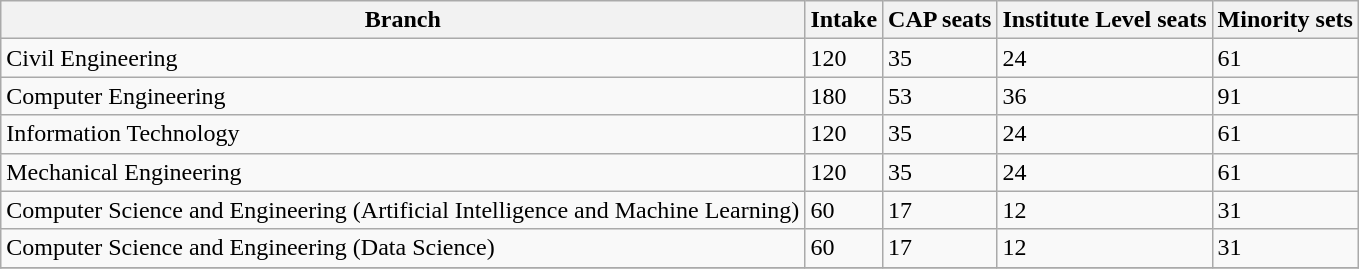<table class="wikitable sortable">
<tr>
<th>Branch</th>
<th>Intake</th>
<th>CAP seats</th>
<th>Institute Level seats</th>
<th>Minority sets</th>
</tr>
<tr>
<td>Civil Engineering</td>
<td>120</td>
<td>35</td>
<td>24</td>
<td>61</td>
</tr>
<tr>
<td>Computer Engineering</td>
<td>180</td>
<td>53</td>
<td>36</td>
<td>91</td>
</tr>
<tr>
<td>Information Technology</td>
<td>120</td>
<td>35</td>
<td>24</td>
<td>61</td>
</tr>
<tr>
<td>Mechanical Engineering</td>
<td>120</td>
<td>35</td>
<td>24</td>
<td>61</td>
</tr>
<tr>
<td>Computer Science and Engineering (Artificial Intelligence and Machine Learning)</td>
<td>60</td>
<td>17</td>
<td>12</td>
<td>31</td>
</tr>
<tr>
<td>Computer Science and Engineering (Data Science)</td>
<td>60</td>
<td>17</td>
<td>12</td>
<td>31</td>
</tr>
<tr>
</tr>
</table>
